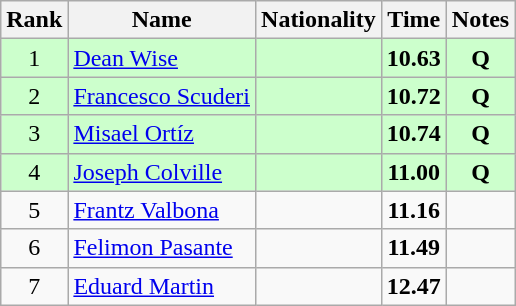<table class="wikitable sortable" style="text-align:center">
<tr>
<th>Rank</th>
<th>Name</th>
<th>Nationality</th>
<th>Time</th>
<th>Notes</th>
</tr>
<tr bgcolor=ccffcc>
<td>1</td>
<td align=left><a href='#'>Dean Wise</a></td>
<td align=left></td>
<td><strong>10.63</strong></td>
<td><strong>Q</strong></td>
</tr>
<tr bgcolor=ccffcc>
<td>2</td>
<td align=left><a href='#'>Francesco Scuderi</a></td>
<td align=left></td>
<td><strong>10.72</strong></td>
<td><strong>Q</strong></td>
</tr>
<tr bgcolor=ccffcc>
<td>3</td>
<td align=left><a href='#'>Misael Ortíz</a></td>
<td align=left></td>
<td><strong>10.74</strong></td>
<td><strong>Q</strong></td>
</tr>
<tr bgcolor=ccffcc>
<td>4</td>
<td align=left><a href='#'>Joseph Colville</a></td>
<td align=left></td>
<td><strong>11.00</strong></td>
<td><strong>Q</strong></td>
</tr>
<tr>
<td>5</td>
<td align=left><a href='#'>Frantz Valbona</a></td>
<td align=left></td>
<td><strong>11.16</strong></td>
<td></td>
</tr>
<tr>
<td>6</td>
<td align=left><a href='#'>Felimon Pasante</a></td>
<td align=left></td>
<td><strong>11.49</strong></td>
<td></td>
</tr>
<tr>
<td>7</td>
<td align=left><a href='#'>Eduard Martin</a></td>
<td align=left></td>
<td><strong>12.47</strong></td>
<td></td>
</tr>
</table>
